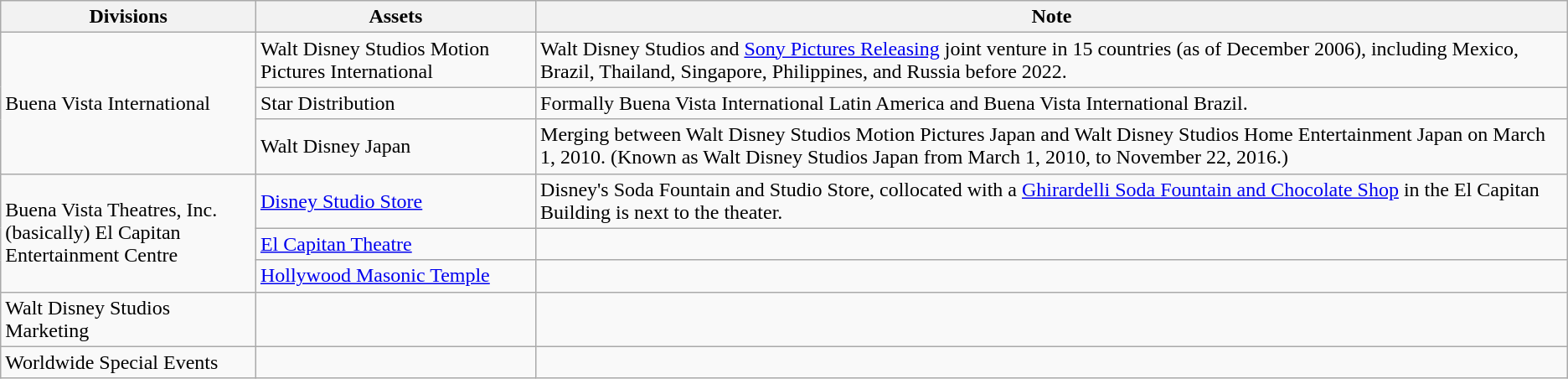<table class="wikitable">
<tr>
<th>Divisions</th>
<th>Assets</th>
<th>Note</th>
</tr>
<tr>
<td rowspan="3">Buena Vista International</td>
<td>Walt Disney Studios Motion Pictures International</td>
<td>Walt Disney Studios and <a href='#'>Sony Pictures Releasing</a> joint venture in 15 countries (as of December 2006), including Mexico, Brazil, Thailand, Singapore, Philippines, and Russia before 2022.</td>
</tr>
<tr>
<td>Star Distribution</td>
<td>Formally Buena Vista International Latin America and Buena Vista International Brazil.</td>
</tr>
<tr>
<td>Walt Disney Japan</td>
<td>Merging between Walt Disney Studios Motion Pictures Japan and Walt Disney Studios Home Entertainment Japan on March 1, 2010. (Known as Walt Disney Studios Japan from March 1, 2010, to November 22, 2016.)</td>
</tr>
<tr>
<td rowspan="3">Buena Vista Theatres, Inc. <br>(basically) El Capitan Entertainment Centre</td>
<td><a href='#'>Disney Studio Store</a></td>
<td>Disney's Soda Fountain and Studio Store, collocated with a <a href='#'>Ghirardelli Soda Fountain and Chocolate Shop</a> in the El Capitan Building is next to the theater.</td>
</tr>
<tr>
<td><a href='#'>El Capitan Theatre</a></td>
<td></td>
</tr>
<tr>
<td><a href='#'>Hollywood Masonic Temple</a></td>
<td></td>
</tr>
<tr>
<td>Walt Disney Studios Marketing</td>
<td></td>
<td></td>
</tr>
<tr>
<td>Worldwide Special Events</td>
<td></td>
<td></td>
</tr>
</table>
